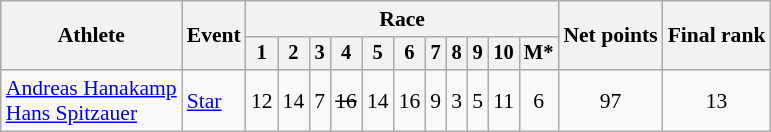<table class="wikitable" style="font-size:90%">
<tr>
<th rowspan=2>Athlete</th>
<th rowspan=2>Event</th>
<th colspan=11>Race</th>
<th rowspan=2>Net points</th>
<th rowspan=2>Final rank</th>
</tr>
<tr style="font-size:95%">
<th>1</th>
<th>2</th>
<th>3</th>
<th>4</th>
<th>5</th>
<th>6</th>
<th>7</th>
<th>8</th>
<th>9</th>
<th>10</th>
<th>M*</th>
</tr>
<tr align=center>
<td align=left><a href='#'>Andreas Hanakamp</a><br><a href='#'>Hans Spitzauer</a></td>
<td align=left><a href='#'>Star</a></td>
<td>12</td>
<td>14</td>
<td>7</td>
<td><s>16</s></td>
<td>14</td>
<td>16</td>
<td>9</td>
<td>3</td>
<td>5</td>
<td>11</td>
<td>6</td>
<td>97</td>
<td>13</td>
</tr>
</table>
